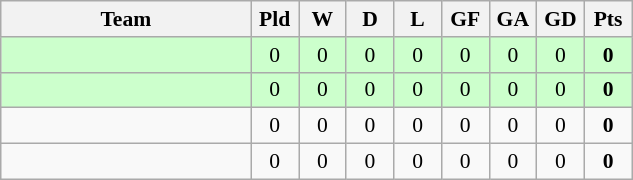<table class="wikitable" style="text-align: center; font-size:90% ">
<tr>
<th width=160>Team</th>
<th width=25>Pld</th>
<th width=25>W</th>
<th width=25>D</th>
<th width=25>L</th>
<th width=25>GF</th>
<th width=25>GA</th>
<th width=25>GD</th>
<th width=25>Pts</th>
</tr>
<tr bgcolor=ccffcc>
<td align=left></td>
<td>0</td>
<td>0</td>
<td>0</td>
<td>0</td>
<td>0</td>
<td>0</td>
<td>0</td>
<td><strong>0</strong></td>
</tr>
<tr bgcolor=ccffcc>
<td align=left></td>
<td>0</td>
<td>0</td>
<td>0</td>
<td>0</td>
<td>0</td>
<td>0</td>
<td>0</td>
<td><strong>0</strong></td>
</tr>
<tr>
<td align=left></td>
<td>0</td>
<td>0</td>
<td>0</td>
<td>0</td>
<td>0</td>
<td>0</td>
<td>0</td>
<td><strong>0</strong></td>
</tr>
<tr>
<td align=left></td>
<td>0</td>
<td>0</td>
<td>0</td>
<td>0</td>
<td>0</td>
<td>0</td>
<td>0</td>
<td><strong>0</strong></td>
</tr>
</table>
